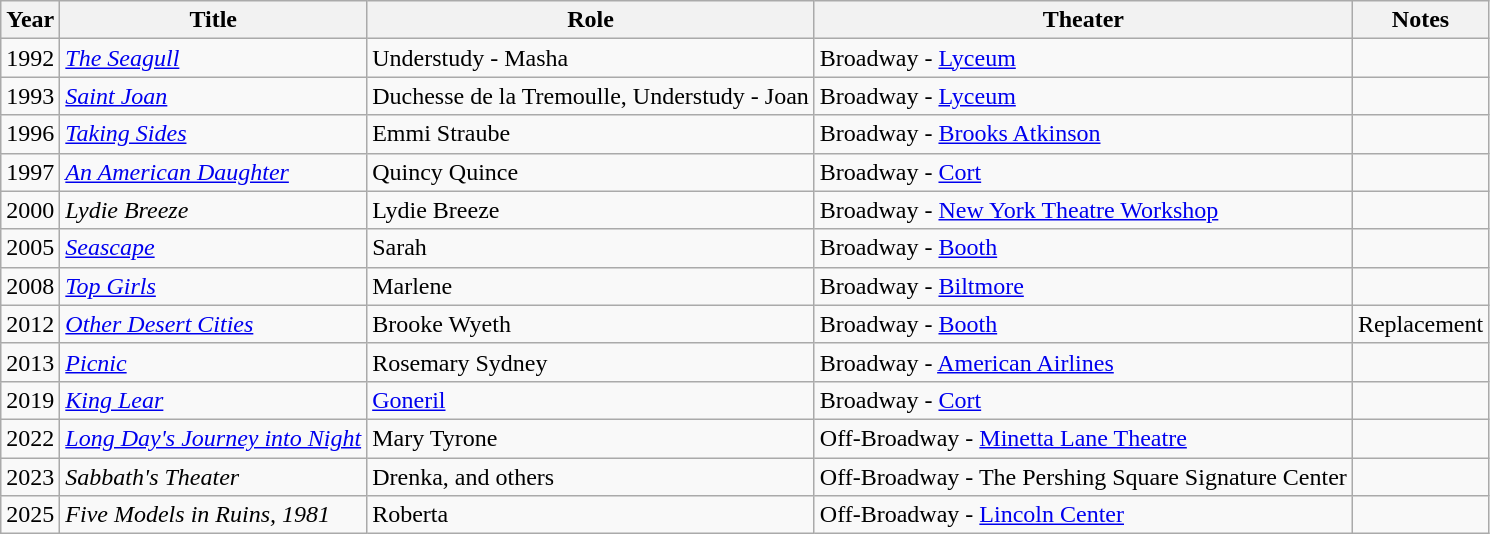<table class="wikitable sortable">
<tr>
<th>Year</th>
<th>Title</th>
<th>Role</th>
<th>Theater</th>
<th>Notes</th>
</tr>
<tr>
<td>1992</td>
<td><em><a href='#'>The Seagull</a></em></td>
<td>Understudy - Masha</td>
<td>Broadway - <a href='#'>Lyceum</a></td>
<td></td>
</tr>
<tr>
<td>1993</td>
<td><em><a href='#'>Saint Joan</a></em></td>
<td>Duchesse de la Tremoulle, Understudy - Joan</td>
<td>Broadway - <a href='#'>Lyceum</a></td>
<td></td>
</tr>
<tr>
<td>1996</td>
<td><em><a href='#'>Taking Sides</a></em></td>
<td>Emmi Straube</td>
<td>Broadway - <a href='#'>Brooks Atkinson</a></td>
<td></td>
</tr>
<tr>
<td>1997</td>
<td><em><a href='#'>An American Daughter</a></em></td>
<td>Quincy Quince</td>
<td>Broadway - <a href='#'>Cort</a></td>
<td></td>
</tr>
<tr>
<td>2000</td>
<td><em>Lydie Breeze</em></td>
<td>Lydie Breeze</td>
<td>Broadway - <a href='#'>New York Theatre Workshop</a></td>
<td></td>
</tr>
<tr>
<td>2005</td>
<td><em><a href='#'>Seascape</a></em></td>
<td>Sarah</td>
<td>Broadway - <a href='#'>Booth</a></td>
<td></td>
</tr>
<tr>
<td>2008</td>
<td><em><a href='#'>Top Girls</a></em></td>
<td>Marlene</td>
<td>Broadway - <a href='#'>Biltmore</a></td>
<td></td>
</tr>
<tr>
<td>2012</td>
<td><em><a href='#'>Other Desert Cities</a></em></td>
<td>Brooke Wyeth</td>
<td>Broadway - <a href='#'>Booth</a></td>
<td>Replacement</td>
</tr>
<tr>
<td>2013</td>
<td><em><a href='#'>Picnic</a></em></td>
<td>Rosemary Sydney</td>
<td>Broadway - <a href='#'>American Airlines</a></td>
<td></td>
</tr>
<tr>
<td>2019</td>
<td><em><a href='#'>King Lear</a></em></td>
<td><a href='#'>Goneril</a></td>
<td>Broadway - <a href='#'>Cort</a></td>
<td></td>
</tr>
<tr>
<td>2022</td>
<td><em><a href='#'>Long Day's Journey into Night</a></em></td>
<td>Mary Tyrone</td>
<td>Off-Broadway - <a href='#'>Minetta Lane Theatre</a></td>
<td></td>
</tr>
<tr>
<td>2023</td>
<td><em>Sabbath's Theater</em></td>
<td>Drenka, and others</td>
<td>Off-Broadway - The Pershing Square Signature Center</td>
<td></td>
</tr>
<tr>
<td>2025</td>
<td><em>Five Models in Ruins, 1981</em></td>
<td>Roberta</td>
<td>Off-Broadway - <a href='#'>Lincoln Center</a></td>
<td></td>
</tr>
</table>
